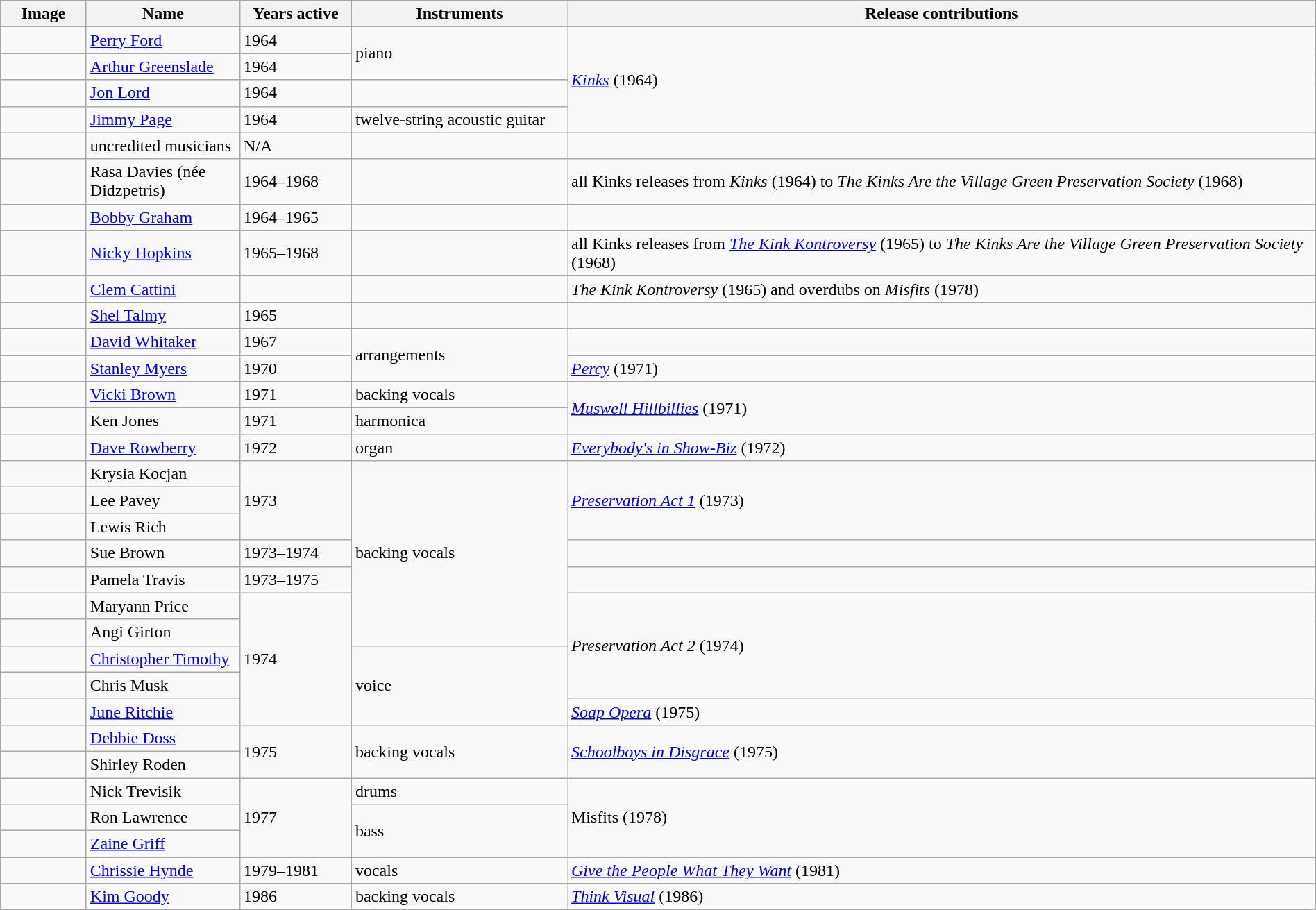<table class="wikitable" border="1" width=100%>
<tr>
<th width="75">Image</th>
<th width="140">Name</th>
<th width="100">Years active</th>
<th width="200">Instruments</th>
<th>Release contributions</th>
</tr>
<tr>
<td></td>
<td><a href='#'>Perry Ford</a></td>
<td>1964 </td>
<td rowspan="2">piano</td>
<td rowspan="4"><em><a href='#'>Kinks</a></em> (1964)</td>
</tr>
<tr>
<td></td>
<td><a href='#'>Arthur Greenslade</a></td>
<td>1964 </td>
</tr>
<tr>
<td></td>
<td><a href='#'>Jon Lord</a></td>
<td>1964 </td>
<td></td>
</tr>
<tr>
<td></td>
<td><a href='#'>Jimmy Page</a></td>
<td>1964</td>
<td>twelve-string acoustic guitar</td>
</tr>
<tr>
<td></td>
<td>uncredited musicians</td>
<td>N/A</td>
<td></td>
<td></td>
</tr>
<tr>
<td></td>
<td>Rasa Davies (née Didzpetris)</td>
<td>1964–1968</td>
<td></td>
<td>all Kinks releases from <em>Kinks</em> (1964) to <em>The Kinks Are the Village Green Preservation Society</em> (1968)</td>
</tr>
<tr>
<td></td>
<td><a href='#'>Bobby Graham</a></td>
<td>1964–1965<br></td>
<td></td>
<td></td>
</tr>
<tr>
<td></td>
<td><a href='#'>Nicky Hopkins</a></td>
<td>1965–1968<br></td>
<td></td>
<td>all Kinks releases from <em><a href='#'>The Kink Kontroversy</a></em> (1965) to <em>The Kinks Are the Village Green Preservation Society</em> (1968)</td>
</tr>
<tr>
<td></td>
<td><a href='#'>Clem Cattini</a></td>
<td></td>
<td></td>
<td><em>The Kink Kontroversy</em> (1965) and overdubs on <em>Misfits</em> (1978)</td>
</tr>
<tr>
<td></td>
<td><a href='#'>Shel Talmy</a></td>
<td>1965</td>
<td></td>
<td></td>
</tr>
<tr>
<td></td>
<td><a href='#'>David Whitaker</a></td>
<td>1967 </td>
<td rowspan="2">arrangements</td>
<td></td>
</tr>
<tr>
<td></td>
<td><a href='#'>Stanley Myers</a></td>
<td>1970 </td>
<td><em><a href='#'>Percy</a></em> (1971)</td>
</tr>
<tr>
<td></td>
<td><a href='#'>Vicki Brown</a></td>
<td>1971 </td>
<td>backing vocals</td>
<td rowspan="2"><em><a href='#'>Muswell Hillbillies</a></em> (1971)</td>
</tr>
<tr>
<td></td>
<td>Ken Jones</td>
<td>1971</td>
<td>harmonica</td>
</tr>
<tr>
<td></td>
<td><a href='#'>Dave Rowberry</a></td>
<td>1972 </td>
<td>organ</td>
<td><em><a href='#'>Everybody's in Show-Biz</a></em> (1972)</td>
</tr>
<tr>
<td></td>
<td>Krysia Kocjan</td>
<td rowspan="3">1973</td>
<td rowspan="7">backing vocals</td>
<td rowspan="3"><em><a href='#'>Preservation Act 1</a></em> (1973)</td>
</tr>
<tr>
<td></td>
<td>Lee Pavey</td>
</tr>
<tr>
<td></td>
<td>Lewis Rich</td>
</tr>
<tr>
<td></td>
<td>Sue Brown</td>
<td>1973–1974</td>
<td></td>
</tr>
<tr>
<td></td>
<td>Pamela Travis</td>
<td>1973–1975</td>
<td></td>
</tr>
<tr>
<td></td>
<td>Maryann Price</td>
<td rowspan="5">1974</td>
<td rowspan="4"><em>Preservation Act 2</em> (1974)</td>
</tr>
<tr>
<td></td>
<td>Angi Girton</td>
</tr>
<tr>
<td></td>
<td><a href='#'>Christopher Timothy</a></td>
<td rowspan="3">voice</td>
</tr>
<tr>
<td></td>
<td>Chris Musk</td>
</tr>
<tr>
<td></td>
<td><a href='#'>June Ritchie</a></td>
<td><em><a href='#'>Soap Opera</a></em> (1975)</td>
</tr>
<tr>
<td></td>
<td><a href='#'>Debbie Doss</a></td>
<td rowspan="2">1975</td>
<td rowspan="2">backing vocals</td>
<td rowspan="2"><em><a href='#'>Schoolboys in Disgrace</a></em> (1975)</td>
</tr>
<tr>
<td></td>
<td>Shirley Roden</td>
</tr>
<tr>
<td></td>
<td>Nick Trevisik</td>
<td rowspan="3">1977</td>
<td>drums</td>
<td rowspan="3">Misfits (1978)</td>
</tr>
<tr>
<td></td>
<td>Ron Lawrence</td>
<td rowspan="2">bass</td>
</tr>
<tr>
<td></td>
<td><a href='#'>Zaine Griff</a></td>
</tr>
<tr>
<td></td>
<td><a href='#'>Chrissie Hynde</a></td>
<td>1979–1981</td>
<td>vocals</td>
<td><em><a href='#'>Give the People What They Want</a></em> (1981)</td>
</tr>
<tr>
<td></td>
<td><a href='#'>Kim Goody</a></td>
<td>1986</td>
<td>backing vocals</td>
<td><em><a href='#'>Think Visual</a></em> (1986)</td>
</tr>
<tr>
</tr>
</table>
